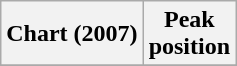<table class="wikitable plainrowheaders">
<tr>
<th scope="col">Chart (2007)</th>
<th scope="col">Peak<br>position</th>
</tr>
<tr>
</tr>
</table>
